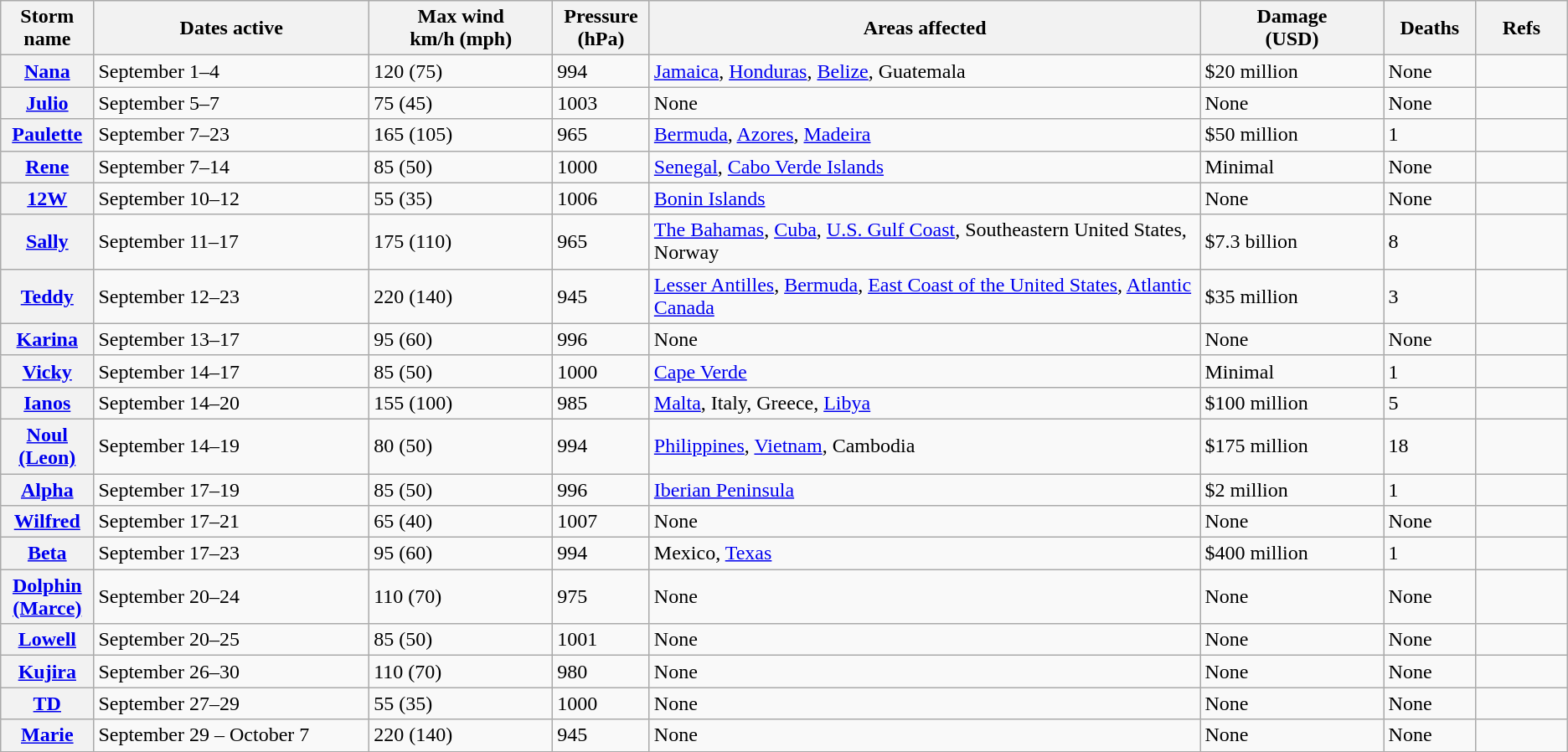<table class="wikitable sortable">
<tr>
<th width="5%">Storm name</th>
<th width="15%">Dates active</th>
<th width="10%">Max wind<br>km/h (mph)</th>
<th width="5%">Pressure<br>(hPa)</th>
<th width="30%">Areas affected</th>
<th width="10%">Damage<br>(USD)</th>
<th width="5%">Deaths</th>
<th width="5%">Refs</th>
</tr>
<tr>
<th><a href='#'>Nana</a></th>
<td>September 1–4</td>
<td>120 (75)</td>
<td>994</td>
<td><a href='#'>Jamaica</a>, <a href='#'>Honduras</a>, <a href='#'>Belize</a>, Guatemala</td>
<td>$20 million</td>
<td>None</td>
<td></td>
</tr>
<tr>
<th><a href='#'>Julio</a></th>
<td>September 5–7</td>
<td>75 (45)</td>
<td>1003</td>
<td>None</td>
<td>None</td>
<td>None</td>
<td></td>
</tr>
<tr>
<th><a href='#'>Paulette</a></th>
<td>September 7–23</td>
<td>165 (105)</td>
<td>965</td>
<td><a href='#'>Bermuda</a>, <a href='#'>Azores</a>, <a href='#'>Madeira</a></td>
<td>$50 million</td>
<td>1</td>
<td></td>
</tr>
<tr>
<th><a href='#'>Rene</a></th>
<td>September 7–14</td>
<td>85 (50)</td>
<td>1000</td>
<td><a href='#'>Senegal</a>, <a href='#'>Cabo Verde Islands</a></td>
<td>Minimal</td>
<td>None</td>
<td></td>
</tr>
<tr>
<th><a href='#'>12W</a></th>
<td>September 10–12</td>
<td>55 (35)</td>
<td>1006</td>
<td><a href='#'>Bonin Islands</a></td>
<td>None</td>
<td>None</td>
<td></td>
</tr>
<tr>
<th><a href='#'>Sally</a></th>
<td>September 11–17</td>
<td>175 (110)</td>
<td>965</td>
<td><a href='#'>The Bahamas</a>, <a href='#'>Cuba</a>, <a href='#'>U.S. Gulf Coast</a>, Southeastern United States, Norway</td>
<td>$7.3 billion</td>
<td>8</td>
<td></td>
</tr>
<tr>
<th><a href='#'>Teddy</a></th>
<td>September 12–23</td>
<td>220 (140)</td>
<td>945</td>
<td><a href='#'>Lesser Antilles</a>, <a href='#'>Bermuda</a>, <a href='#'>East Coast of the United States</a>, <a href='#'>Atlantic Canada</a></td>
<td>$35 million</td>
<td>3</td>
<td></td>
</tr>
<tr>
<th><a href='#'>Karina</a></th>
<td>September 13–17</td>
<td>95 (60)</td>
<td>996</td>
<td>None</td>
<td>None</td>
<td>None</td>
<td></td>
</tr>
<tr>
<th><a href='#'>Vicky</a></th>
<td>September 14–17</td>
<td>85 (50)</td>
<td>1000</td>
<td><a href='#'>Cape Verde</a></td>
<td>Minimal</td>
<td>1</td>
<td></td>
</tr>
<tr>
<th><a href='#'>Ianos</a></th>
<td>September 14–20</td>
<td>155 (100)</td>
<td>985</td>
<td><a href='#'>Malta</a>, Italy, Greece, <a href='#'>Libya</a></td>
<td>$100 million</td>
<td>5</td>
<td></td>
</tr>
<tr>
<th><a href='#'>Noul (Leon)</a></th>
<td>September 14–19</td>
<td>80 (50)</td>
<td>994</td>
<td><a href='#'>Philippines</a>, <a href='#'>Vietnam</a>, Cambodia</td>
<td>$175 million</td>
<td>18</td>
<td></td>
</tr>
<tr>
<th><a href='#'>Alpha</a></th>
<td>September 17–19</td>
<td>85 (50)</td>
<td>996</td>
<td><a href='#'>Iberian Peninsula</a></td>
<td>$2 million</td>
<td>1</td>
<td></td>
</tr>
<tr>
<th><a href='#'>Wilfred</a></th>
<td>September 17–21</td>
<td>65 (40)</td>
<td>1007</td>
<td>None</td>
<td>None</td>
<td>None</td>
<td></td>
</tr>
<tr>
<th><a href='#'>Beta</a></th>
<td>September 17–23</td>
<td>95 (60)</td>
<td>994</td>
<td>Mexico, <a href='#'>Texas</a></td>
<td>$400 million</td>
<td>1</td>
<td></td>
</tr>
<tr>
<th><a href='#'>Dolphin (Marce)</a></th>
<td>September 20–24</td>
<td>110 (70)</td>
<td>975</td>
<td>None</td>
<td>None</td>
<td>None</td>
<td></td>
</tr>
<tr>
<th><a href='#'>Lowell</a></th>
<td>September 20–25</td>
<td>85 (50)</td>
<td>1001</td>
<td>None</td>
<td>None</td>
<td>None</td>
<td></td>
</tr>
<tr>
<th><a href='#'>Kujira</a></th>
<td>September 26–30</td>
<td>110 (70)</td>
<td>980</td>
<td>None</td>
<td>None</td>
<td>None</td>
<td></td>
</tr>
<tr>
<th><a href='#'>TD</a></th>
<td>September 27–29</td>
<td>55 (35)</td>
<td>1000</td>
<td>None</td>
<td>None</td>
<td>None</td>
<td></td>
</tr>
<tr>
<th><a href='#'>Marie</a></th>
<td>September 29 – October 7</td>
<td>220 (140)</td>
<td>945</td>
<td>None</td>
<td>None</td>
<td>None</td>
<td></td>
</tr>
<tr>
</tr>
</table>
